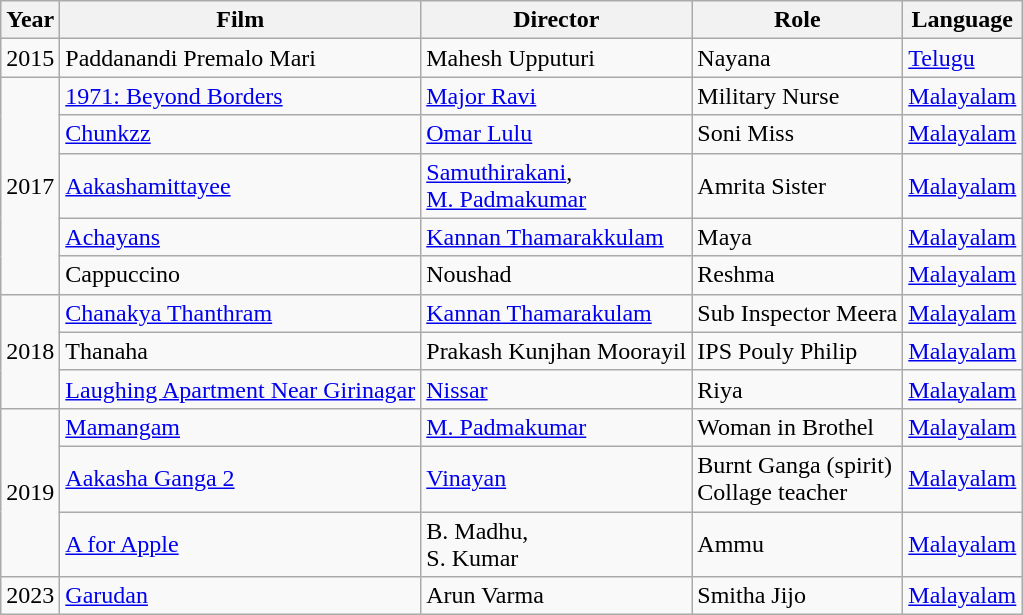<table class="wikitable sortable">
<tr>
<th>Year</th>
<th>Film</th>
<th>Director</th>
<th>Role</th>
<th>Language</th>
</tr>
<tr>
<td>2015</td>
<td>Paddanandi Premalo Mari</td>
<td>Mahesh Upputuri</td>
<td>Nayana</td>
<td><a href='#'>Telugu</a></td>
</tr>
<tr>
<td rowspan="5">2017</td>
<td><a href='#'>1971: Beyond Borders</a></td>
<td><a href='#'>Major Ravi</a></td>
<td>Military Nurse</td>
<td><a href='#'>Malayalam</a></td>
</tr>
<tr>
<td><a href='#'>Chunkzz</a></td>
<td><a href='#'>Omar Lulu</a></td>
<td>Soni Miss</td>
<td><a href='#'>Malayalam</a></td>
</tr>
<tr>
<td><a href='#'>Aakashamittayee</a></td>
<td><a href='#'>Samuthirakani</a>,<br><a href='#'>M. Padmakumar</a></td>
<td>Amrita Sister</td>
<td><a href='#'>Malayalam</a></td>
</tr>
<tr>
<td><a href='#'>Achayans</a></td>
<td><a href='#'>Kannan Thamarakkulam</a></td>
<td>Maya</td>
<td><a href='#'>Malayalam</a></td>
</tr>
<tr>
<td>Cappuccino</td>
<td>Noushad</td>
<td>Reshma</td>
<td><a href='#'>Malayalam</a></td>
</tr>
<tr>
<td rowspan="3">2018</td>
<td><a href='#'>Chanakya Thanthram</a></td>
<td><a href='#'>Kannan Thamarakulam</a></td>
<td>Sub Inspector Meera</td>
<td><a href='#'>Malayalam</a></td>
</tr>
<tr>
<td>Thanaha</td>
<td>Prakash Kunjhan Moorayil</td>
<td>IPS Pouly Philip</td>
<td><a href='#'>Malayalam</a></td>
</tr>
<tr>
<td><a href='#'>Laughing Apartment Near Girinagar</a></td>
<td><a href='#'>Nissar</a></td>
<td>Riya</td>
<td><a href='#'>Malayalam</a></td>
</tr>
<tr>
<td rowspan="3">2019</td>
<td><a href='#'>Mamangam</a></td>
<td><a href='#'>M. Padmakumar</a></td>
<td>Woman in Brothel</td>
<td><a href='#'>Malayalam</a></td>
</tr>
<tr>
<td><a href='#'>Aakasha Ganga 2</a></td>
<td><a href='#'>Vinayan</a></td>
<td>Burnt Ganga (spirit)<br>Collage teacher</td>
<td><a href='#'>Malayalam</a></td>
</tr>
<tr>
<td><a href='#'>A for Apple</a></td>
<td>B. Madhu,<br>S. Kumar</td>
<td>Ammu</td>
<td><a href='#'>Malayalam</a></td>
</tr>
<tr>
<td>2023</td>
<td><a href='#'>Garudan</a></td>
<td>Arun Varma</td>
<td>Smitha Jijo</td>
<td><a href='#'>Malayalam</a></td>
</tr>
</table>
